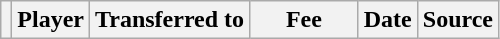<table class="wikitable plainrowheaders sortable">
<tr>
<th></th>
<th scope="col">Player</th>
<th>Transferred to</th>
<th style="width: 65px;">Fee</th>
<th scope="col">Date</th>
<th scope="col">Source</th>
</tr>
</table>
